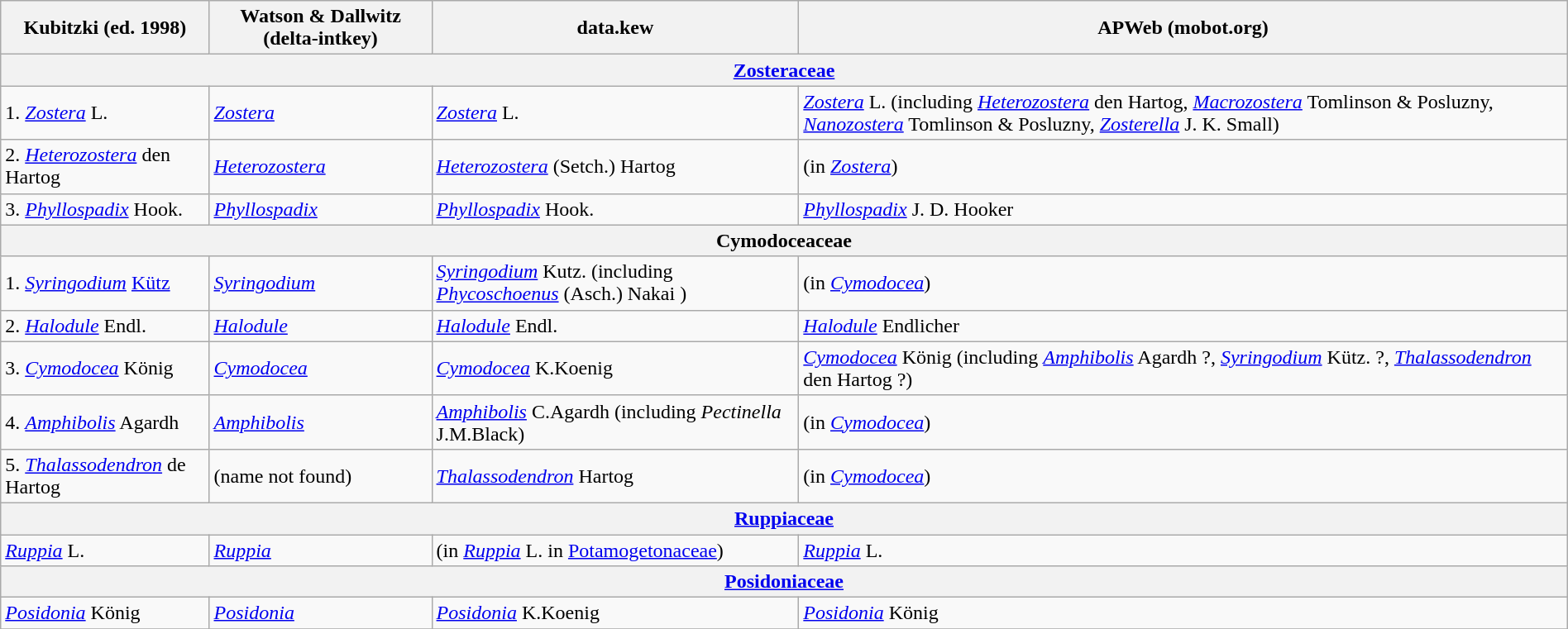<table class="wikitable" style="margin:1em auto;">
<tr>
<th scope="col">Kubitzki (ed. 1998)</th>
<th scope="col">Watson & Dallwitz (delta-intkey)</th>
<th scope="col">data.kew</th>
<th scope="col">APWeb (mobot.org)</th>
</tr>
<tr>
<th colspan="4"><a href='#'>Zosteraceae</a></th>
</tr>
<tr>
<td>1. <em><a href='#'>Zostera</a></em> L.</td>
<td><em><a href='#'>Zostera</a></em></td>
<td><em><a href='#'>Zostera</a></em> L.</td>
<td><em><a href='#'>Zostera</a></em> L. (including <em><a href='#'>Heterozostera</a></em> den Hartog, <em><a href='#'>Macrozostera</a></em> Tomlinson & Posluzny, <em><a href='#'>Nanozostera</a></em> Tomlinson & Posluzny, <em><a href='#'>Zosterella</a></em> J. K. Small)</td>
</tr>
<tr>
<td>2. <em><a href='#'>Heterozostera</a></em> den Hartog</td>
<td><em><a href='#'>Heterozostera</a></em></td>
<td><em><a href='#'>Heterozostera</a></em> (Setch.) Hartog</td>
<td>(in <em><a href='#'>Zostera</a></em>)</td>
</tr>
<tr>
<td>3. <em><a href='#'>Phyllospadix</a></em> Hook.</td>
<td><em><a href='#'>Phyllospadix</a></em></td>
<td><em><a href='#'>Phyllospadix</a></em> Hook.</td>
<td><em><a href='#'>Phyllospadix</a></em> J. D. Hooker</td>
</tr>
<tr>
<th colspan="4">Cymodoceaceae</th>
</tr>
<tr>
<td>1. <em><a href='#'>Syringodium</a></em> <a href='#'>Kütz</a></td>
<td><em><a href='#'>Syringodium</a></em></td>
<td><em><a href='#'>Syringodium</a></em> Kutz.  (including <em><a href='#'>Phycoschoenus</a></em> (Asch.) Nakai )</td>
<td>(in <em><a href='#'>Cymodocea</a></em>)</td>
</tr>
<tr>
<td>2. <em><a href='#'>Halodule</a></em> Endl.</td>
<td><em><a href='#'>Halodule</a></em></td>
<td><em><a href='#'>Halodule</a></em> Endl.</td>
<td><em><a href='#'>Halodule</a></em> Endlicher</td>
</tr>
<tr>
<td>3. <em><a href='#'>Cymodocea</a></em> König</td>
<td><em><a href='#'>Cymodocea</a></em></td>
<td><em><a href='#'>Cymodocea</a></em> K.Koenig</td>
<td><em><a href='#'>Cymodocea</a></em> König (including <em><a href='#'>Amphibolis</a></em> Agardh ?, <em><a href='#'>Syringodium</a></em> Kütz. ?, <em><a href='#'>Thalassodendron</a></em> den Hartog ?)</td>
</tr>
<tr>
<td>4. <em><a href='#'>Amphibolis</a></em> Agardh</td>
<td><em><a href='#'>Amphibolis</a></em></td>
<td><em><a href='#'>Amphibolis</a></em> C.Agardh (including <em>Pectinella</em> J.M.Black)</td>
<td>(in <em><a href='#'>Cymodocea</a></em>)</td>
</tr>
<tr>
<td>5. <em><a href='#'>Thalassodendron</a></em> de Hartog</td>
<td>(name not found)</td>
<td><em><a href='#'>Thalassodendron</a></em> Hartog</td>
<td>(in <em><a href='#'>Cymodocea</a></em>)</td>
</tr>
<tr>
<th colspan="4"><a href='#'>Ruppiaceae</a></th>
</tr>
<tr>
<td><em><a href='#'>Ruppia</a></em> L.</td>
<td><em><a href='#'>Ruppia</a></em></td>
<td>(in <em><a href='#'>Ruppia</a></em> L. in <a href='#'>Potamogetonaceae</a>)</td>
<td><em><a href='#'>Ruppia</a></em> L.</td>
</tr>
<tr>
<th colspan="4"><a href='#'>Posidoniaceae</a></th>
</tr>
<tr>
<td><em><a href='#'>Posidonia</a></em> König</td>
<td><em><a href='#'>Posidonia</a></em></td>
<td><em><a href='#'>Posidonia</a></em> K.Koenig</td>
<td><em><a href='#'>Posidonia</a></em> König</td>
</tr>
<tr>
</tr>
</table>
